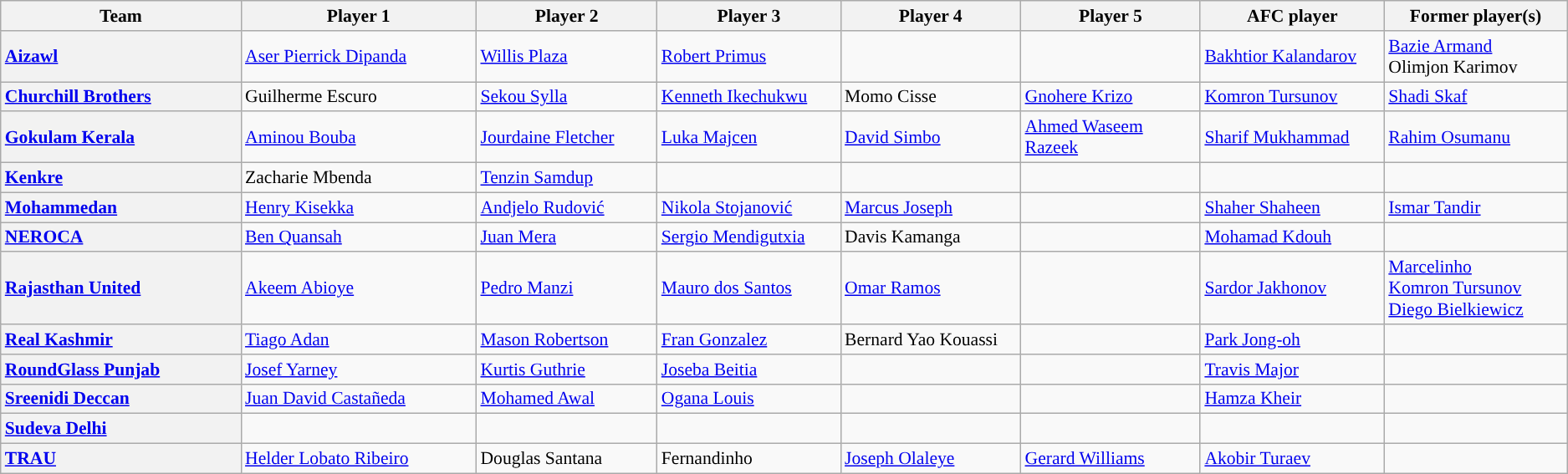<table class="wikitable" style="font-size:90%">
<tr>
<th scope=col width="200">Team</th>
<th scope=col width="200">Player 1</th>
<th scope=col width="150">Player 2</th>
<th scope=col width="150">Player 3</th>
<th scope=col width="150">Player 4</th>
<th scope=col width="150">Player 5</th>
<th scope=col width="150">AFC player</th>
<th scope=col width="150">Former player(s)</th>
</tr>
<tr>
<th scope=row style="text-align: left;"><a href='#'>Aizawl</a></th>
<td> <a href='#'>Aser Pierrick Dipanda</a></td>
<td> <a href='#'>Willis Plaza</a></td>
<td> <a href='#'>Robert Primus</a></td>
<td></td>
<td></td>
<td> <a href='#'>Bakhtior Kalandarov</a></td>
<td> <a href='#'>Bazie Armand</a><br> Olimjon Karimov</td>
</tr>
<tr>
<th scope=row style="text-align: left;"><a href='#'>Churchill Brothers</a></th>
<td> Guilherme Escuro</td>
<td> <a href='#'>Sekou Sylla</a></td>
<td> <a href='#'>Kenneth Ikechukwu</a></td>
<td> Momo Cisse</td>
<td> <a href='#'>Gnohere Krizo</a></td>
<td> <a href='#'>Komron Tursunov</a></td>
<td> <a href='#'>Shadi Skaf</a></td>
</tr>
<tr>
<th scope=row style="text-align: left;"><a href='#'>Gokulam Kerala</a></th>
<td> <a href='#'>Aminou Bouba</a></td>
<td> <a href='#'>Jourdaine Fletcher</a></td>
<td> <a href='#'>Luka Majcen</a></td>
<td> <a href='#'>David Simbo</a></td>
<td> <a href='#'>Ahmed Waseem Razeek</a></td>
<td> <a href='#'>Sharif Mukhammad</a></td>
<td> <a href='#'>Rahim Osumanu</a></td>
</tr>
<tr>
<th scope=row style="text-align: left;"><a href='#'>Kenkre</a></th>
<td> Zacharie Mbenda</td>
<td> <a href='#'>Tenzin Samdup</a></td>
<td></td>
<td></td>
<td></td>
<td></td>
<td></td>
</tr>
<tr>
<th scope=row style="text-align: left;"><a href='#'>Mohammedan</a></th>
<td> <a href='#'>Henry Kisekka</a></td>
<td> <a href='#'>Andjelo Rudović</a></td>
<td> <a href='#'>Nikola Stojanović</a></td>
<td> <a href='#'>Marcus Joseph</a></td>
<td></td>
<td> <a href='#'>Shaher Shaheen</a></td>
<td> <a href='#'>Ismar Tandir</a></td>
</tr>
<tr>
<th scope=row style="text-align: left;"><a href='#'>NEROCA</a></th>
<td> <a href='#'>Ben Quansah</a></td>
<td> <a href='#'>Juan Mera</a></td>
<td> <a href='#'>Sergio Mendigutxia</a></td>
<td> Davis Kamanga</td>
<td></td>
<td> <a href='#'>Mohamad Kdouh</a></td>
<td></td>
</tr>
<tr>
<th scope="row" style="text-align: left; "><a href='#'>Rajasthan United</a></th>
<td> <a href='#'>Akeem Abioye</a></td>
<td> <a href='#'>Pedro Manzi</a></td>
<td> <a href='#'>Mauro dos Santos</a></td>
<td> <a href='#'>Omar Ramos</a></td>
<td></td>
<td> <a href='#'>Sardor Jakhonov</a></td>
<td> <a href='#'>Marcelinho</a><br> <a href='#'>Komron Tursunov</a><br> <a href='#'>Diego Bielkiewicz</a></td>
</tr>
<tr>
<th scope="row" style="text-align: left;"><a href='#'>Real Kashmir</a></th>
<td> <a href='#'>Tiago Adan</a></td>
<td> <a href='#'>Mason Robertson</a></td>
<td> <a href='#'>Fran Gonzalez</a></td>
<td> Bernard Yao Kouassi</td>
<td></td>
<td> <a href='#'>Park Jong-oh</a></td>
<td></td>
</tr>
<tr>
<th scope=row style="text-align: left;"><a href='#'>RoundGlass Punjab</a></th>
<td> <a href='#'>Josef Yarney</a></td>
<td> <a href='#'>Kurtis Guthrie</a></td>
<td> <a href='#'>Joseba Beitia</a></td>
<td></td>
<td></td>
<td> <a href='#'>Travis Major</a></td>
<td></td>
</tr>
<tr>
<th scope=row style="text-align: left;"><a href='#'>Sreenidi Deccan</a></th>
<td> <a href='#'>Juan David Castañeda</a></td>
<td> <a href='#'>Mohamed Awal</a></td>
<td> <a href='#'>Ogana Louis</a></td>
<td></td>
<td></td>
<td> <a href='#'>Hamza Kheir</a></td>
<td></td>
</tr>
<tr>
<th scope=row style="text-align: left;"><a href='#'>Sudeva Delhi</a></th>
<td></td>
<td></td>
<td></td>
<td></td>
<td></td>
<td></td>
<td></td>
</tr>
<tr>
<th scope=row style="text-align: left;"><a href='#'>TRAU</a></th>
<td> <a href='#'>Helder Lobato Ribeiro</a></td>
<td> Douglas Santana</td>
<td> Fernandinho</td>
<td> <a href='#'>Joseph Olaleye</a></td>
<td> <a href='#'>Gerard Williams</a></td>
<td> <a href='#'>Akobir Turaev</a></td>
<td></td>
</tr>
</table>
